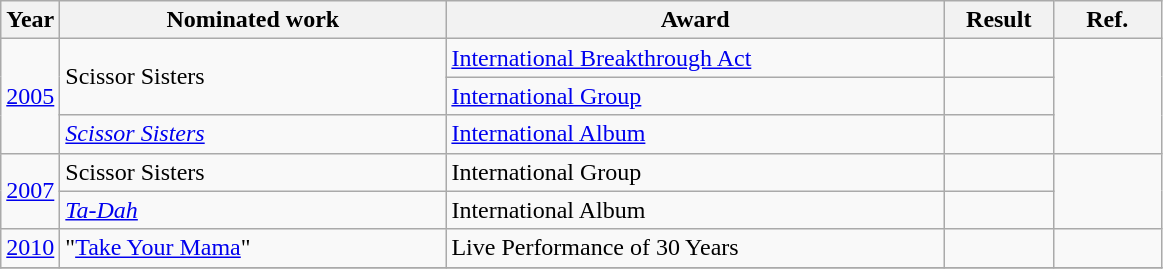<table class="wikitable">
<tr>
<th>Year</th>
<th width="250">Nominated work</th>
<th width="325">Award</th>
<th width="65">Result</th>
<th width="65">Ref.</th>
</tr>
<tr>
<td align="center" rowspan=3><a href='#'>2005</a></td>
<td rowspan=2>Scissor Sisters</td>
<td><a href='#'>International Breakthrough Act</a></td>
<td></td>
<td align="center" rowspan=3><br></td>
</tr>
<tr>
<td><a href='#'>International Group</a></td>
<td></td>
</tr>
<tr>
<td><em><a href='#'>Scissor Sisters</a></em></td>
<td><a href='#'>International Album</a></td>
<td></td>
</tr>
<tr>
<td align="center" rowspan=2><a href='#'>2007</a></td>
<td>Scissor Sisters</td>
<td>International Group</td>
<td></td>
<td align="center" rowspan=2></td>
</tr>
<tr>
<td><em><a href='#'>Ta-Dah</a></em></td>
<td>International Album</td>
<td></td>
</tr>
<tr>
<td align="center"><a href='#'>2010</a></td>
<td>"<a href='#'>Take Your Mama</a>"</td>
<td>Live Performance of 30 Years</td>
<td></td>
<td align="center"></td>
</tr>
<tr>
</tr>
</table>
